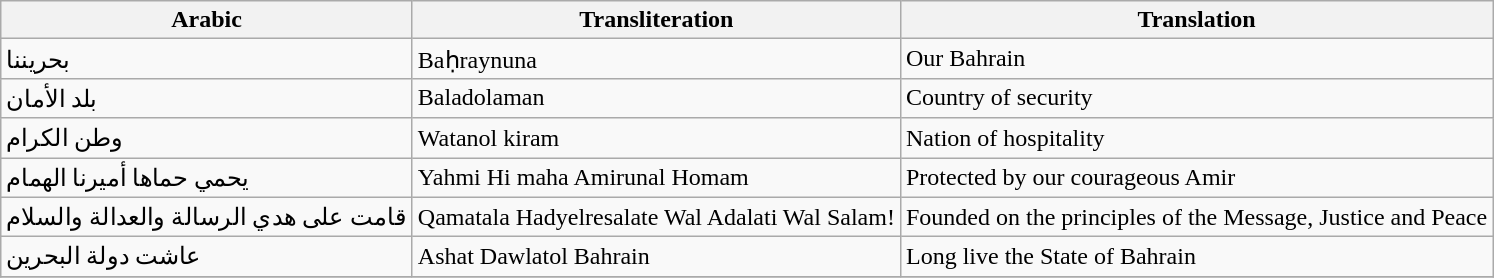<table class="wikitable" align=center>
<tr>
<th>Arabic</th>
<th>Transliteration</th>
<th>Translation</th>
</tr>
<tr>
<td>بحريننا</td>
<td>Baḥraynuna</td>
<td>Our Bahrain</td>
</tr>
<tr>
<td>بلد الأمان</td>
<td>Baladolaman</td>
<td>Country of security</td>
</tr>
<tr>
<td>وطن الكرام</td>
<td>Watanol kiram</td>
<td>Nation of hospitality</td>
</tr>
<tr>
<td>يحمي حماها أميرنا الهمام</td>
<td>Yahmi Hi maha Amirunal Homam</td>
<td>Protected by our courageous Amir</td>
</tr>
<tr>
<td>قامت على هدي الرسالة والعدالة والسلام</td>
<td>Qamatala Hadyelresalate Wal Adalati Wal Salam!</td>
<td>Founded on the principles of the Message, Justice and Peace</td>
</tr>
<tr>
<td>عاشت دولة البحرين</td>
<td>Ashat Dawlatol Bahrain</td>
<td>Long live the State of Bahrain</td>
</tr>
<tr>
</tr>
</table>
